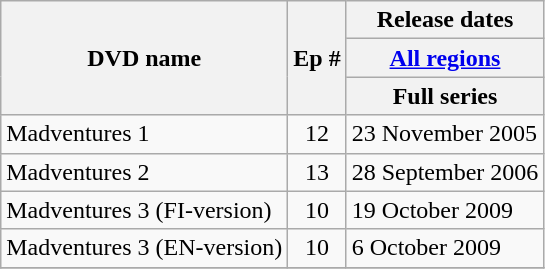<table class="wikitable" border="1">
<tr>
<th rowspan="3">DVD name</th>
<th rowspan="3">Ep #</th>
<th colspan="5">Release dates</th>
</tr>
<tr>
<th colspan="5"><a href='#'>All regions</a></th>
</tr>
<tr>
<th colspan="5">Full series</th>
</tr>
<tr>
<td>Madventures 1</td>
<td align="center">12</td>
<td colspan="5">23 November 2005</td>
</tr>
<tr>
<td>Madventures 2</td>
<td align="center">13</td>
<td colspan="5">28 September 2006</td>
</tr>
<tr>
<td>Madventures 3 (FI-version)</td>
<td align="center">10</td>
<td colspan="5">19 October 2009</td>
</tr>
<tr>
<td>Madventures 3 (EN-version)</td>
<td align="center">10</td>
<td colspan="5">6 October 2009</td>
</tr>
<tr>
</tr>
</table>
